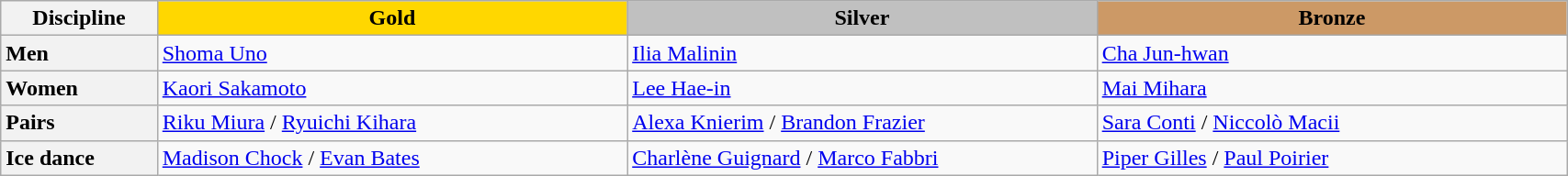<table class="wikitable unsortable" style="text-align:left; width:90%;">
<tr>
<th scope="col" style="text-align:center; width:10%">Discipline</th>
<td scope="col" style="text-align:center; width:30%; background:gold"><strong>Gold</strong></td>
<td scope="col" style="text-align:center; width:30%; background:silver"><strong>Silver</strong></td>
<td scope="col" style="text-align:center; width:30%; background:#c96"><strong>Bronze</strong></td>
</tr>
<tr>
<th scope="row" style="text-align:left">Men</th>
<td> <a href='#'>Shoma Uno</a></td>
<td> <a href='#'>Ilia Malinin</a></td>
<td> <a href='#'>Cha Jun-hwan</a></td>
</tr>
<tr>
<th scope="row" style="text-align:left">Women</th>
<td> <a href='#'>Kaori Sakamoto</a></td>
<td> <a href='#'>Lee Hae-in</a></td>
<td> <a href='#'>Mai Mihara</a></td>
</tr>
<tr>
<th scope="row" style="text-align:left">Pairs</th>
<td> <a href='#'>Riku Miura</a> / <a href='#'>Ryuichi Kihara</a></td>
<td> <a href='#'>Alexa Knierim</a> / <a href='#'>Brandon Frazier</a></td>
<td> <a href='#'>Sara Conti</a> / <a href='#'>Niccolò Macii</a></td>
</tr>
<tr>
<th scope="row" style="text-align:left">Ice dance</th>
<td> <a href='#'>Madison Chock</a> / <a href='#'>Evan Bates</a></td>
<td> <a href='#'>Charlène Guignard</a> / <a href='#'>Marco Fabbri</a></td>
<td> <a href='#'>Piper Gilles</a> / <a href='#'>Paul Poirier</a></td>
</tr>
</table>
